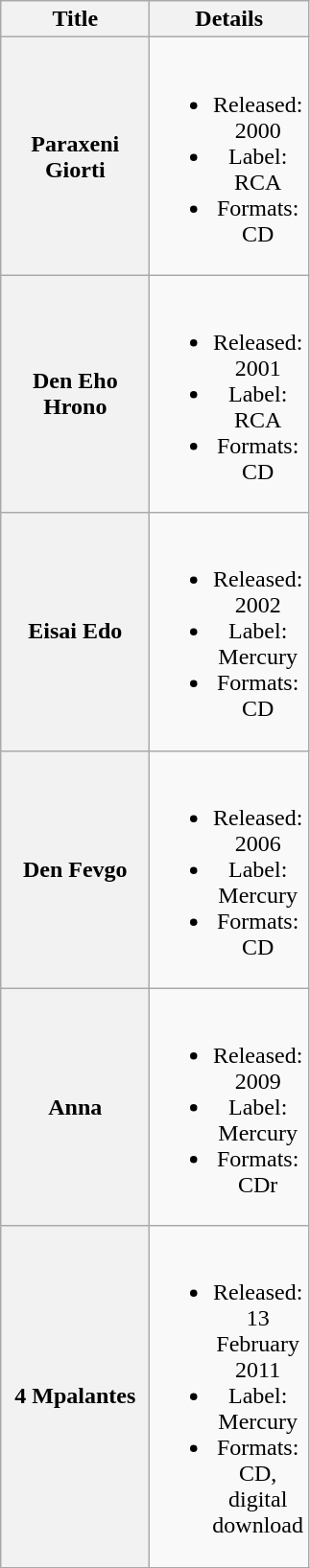<table class="wikitable plainrowheaders" style="text-align:center;">
<tr>
<th scope="col" style="width:6em;">Title</th>
<th scope="col" style="width:6em;">Details</th>
</tr>
<tr>
<th scope="row">Paraxeni Giorti</th>
<td><br><ul><li>Released: 2000</li><li>Label: RCA</li><li>Formats: CD</li></ul></td>
</tr>
<tr>
<th scope="row">Den Eho Hrono</th>
<td><br><ul><li>Released: 2001</li><li>Label: RCA</li><li>Formats: CD</li></ul></td>
</tr>
<tr>
<th scope="row">Eisai Edo</th>
<td><br><ul><li>Released: 2002</li><li>Label: Mercury</li><li>Formats: CD</li></ul></td>
</tr>
<tr>
<th scope="row">Den Fevgo</th>
<td><br><ul><li>Released: 2006</li><li>Label: Mercury</li><li>Formats: CD</li></ul></td>
</tr>
<tr>
<th scope="row">Anna</th>
<td><br><ul><li>Released: 2009</li><li>Label: Mercury</li><li>Formats: CDr</li></ul></td>
</tr>
<tr>
<th scope="row">4 Mpalantes</th>
<td><br><ul><li>Released: 13 February 2011</li><li>Label: Mercury</li><li>Formats: CD, digital download</li></ul></td>
</tr>
<tr>
</tr>
</table>
